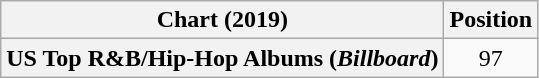<table class="wikitable sortable plainrowheaders" style="text-align:center">
<tr>
<th scope="col">Chart (2019)</th>
<th scope="col">Position</th>
</tr>
<tr>
<th scope="row">US Top R&B/Hip-Hop Albums (<em>Billboard</em>)</th>
<td>97</td>
</tr>
</table>
